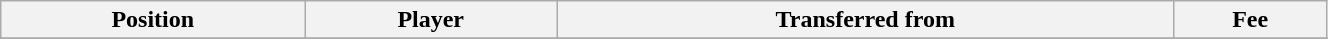<table class="wikitable sortable" style="width:70%; text-align:center; font-size:100%; text-align:left;">
<tr>
<th>Position</th>
<th>Player</th>
<th>Transferred from</th>
<th>Fee</th>
</tr>
<tr>
</tr>
</table>
